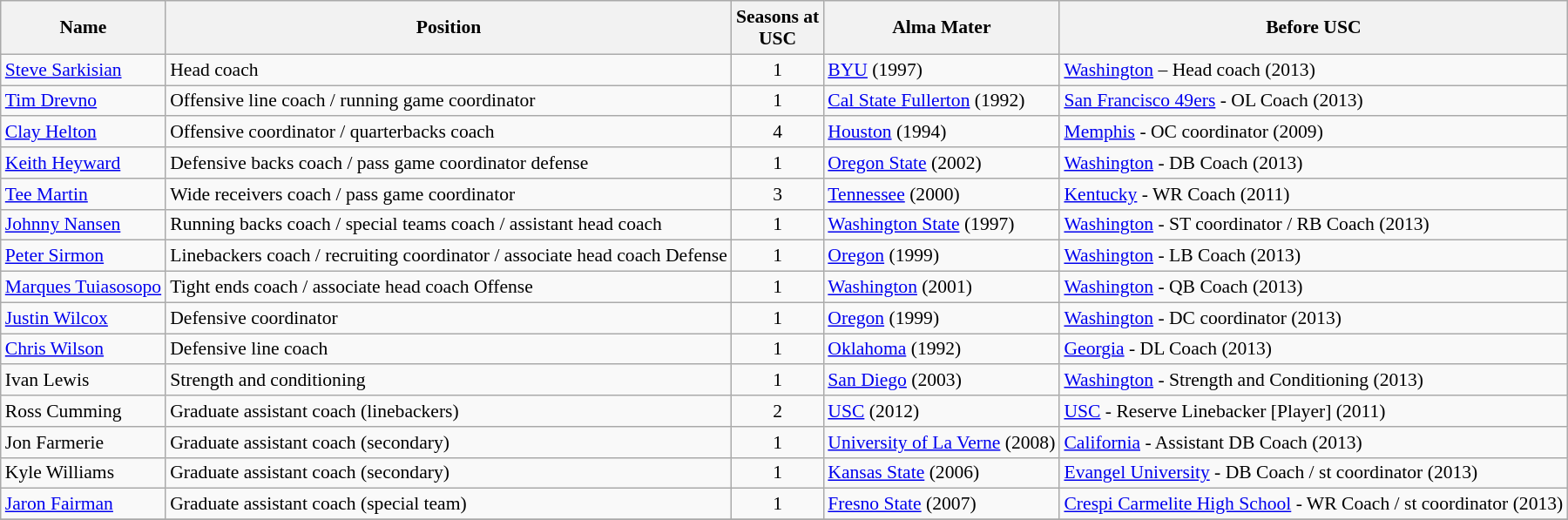<table class="wikitable" border="1" style="font-size:90%;">
<tr>
<th>Name</th>
<th>Position</th>
<th>Seasons at<br>USC</th>
<th>Alma Mater</th>
<th>Before USC</th>
</tr>
<tr>
<td><a href='#'>Steve Sarkisian</a></td>
<td>Head coach</td>
<td align=center>1</td>
<td><a href='#'>BYU</a> (1997)</td>
<td><a href='#'>Washington</a> – Head coach (2013)</td>
</tr>
<tr>
<td><a href='#'>Tim Drevno</a></td>
<td>Offensive line coach / running game coordinator</td>
<td align=center>1</td>
<td><a href='#'>Cal State Fullerton</a> (1992)</td>
<td><a href='#'>San Francisco 49ers</a> - OL Coach (2013)</td>
</tr>
<tr>
<td><a href='#'>Clay Helton</a></td>
<td>Offensive coordinator / quarterbacks coach</td>
<td align=center>4</td>
<td><a href='#'>Houston</a> (1994)</td>
<td><a href='#'>Memphis</a> - OC coordinator (2009)</td>
</tr>
<tr>
<td><a href='#'>Keith Heyward</a></td>
<td>Defensive backs coach / pass game coordinator defense</td>
<td align=center>1</td>
<td><a href='#'>Oregon State</a> (2002)</td>
<td><a href='#'>Washington</a> - DB Coach (2013)</td>
</tr>
<tr>
<td><a href='#'>Tee Martin</a></td>
<td>Wide receivers coach / pass game coordinator</td>
<td align=center>3</td>
<td><a href='#'>Tennessee</a> (2000)</td>
<td><a href='#'>Kentucky</a> - WR Coach (2011)</td>
</tr>
<tr>
<td><a href='#'>Johnny Nansen</a></td>
<td>Running backs coach / special teams coach / assistant head coach</td>
<td align=center>1</td>
<td><a href='#'>Washington State</a> (1997)</td>
<td><a href='#'>Washington</a> - ST coordinator / RB Coach (2013)</td>
</tr>
<tr>
<td><a href='#'>Peter Sirmon</a></td>
<td>Linebackers coach / recruiting coordinator / associate head coach Defense</td>
<td align=center>1</td>
<td><a href='#'>Oregon</a> (1999)</td>
<td><a href='#'>Washington</a> - LB Coach (2013)</td>
</tr>
<tr>
<td><a href='#'>Marques Tuiasosopo</a></td>
<td>Tight ends coach / associate head coach Offense</td>
<td align=center>1</td>
<td><a href='#'>Washington</a> (2001)</td>
<td><a href='#'>Washington</a> - QB Coach (2013)</td>
</tr>
<tr>
<td><a href='#'>Justin Wilcox</a></td>
<td>Defensive coordinator</td>
<td align=center>1</td>
<td><a href='#'>Oregon</a> (1999)</td>
<td><a href='#'>Washington</a> - DC coordinator (2013)</td>
</tr>
<tr>
<td><a href='#'>Chris Wilson</a></td>
<td>Defensive line coach</td>
<td align=center>1</td>
<td><a href='#'>Oklahoma</a> (1992)</td>
<td><a href='#'>Georgia</a> - DL Coach (2013)</td>
</tr>
<tr>
<td>Ivan Lewis</td>
<td>Strength and conditioning</td>
<td align=center>1</td>
<td><a href='#'>San Diego</a> (2003)</td>
<td><a href='#'>Washington</a> - Strength and Conditioning (2013)</td>
</tr>
<tr>
<td>Ross Cumming</td>
<td>Graduate assistant coach (linebackers)</td>
<td align=center>2</td>
<td><a href='#'>USC</a> (2012)</td>
<td><a href='#'>USC</a> - Reserve Linebacker [Player] (2011)</td>
</tr>
<tr>
<td>Jon Farmerie</td>
<td>Graduate assistant coach (secondary)</td>
<td align=center>1</td>
<td><a href='#'>University of La Verne</a> (2008)</td>
<td><a href='#'>California</a> - Assistant DB Coach (2013)</td>
</tr>
<tr>
<td>Kyle Williams</td>
<td>Graduate assistant coach (secondary)</td>
<td align=center>1</td>
<td><a href='#'>Kansas State</a> (2006)</td>
<td><a href='#'>Evangel University</a> - DB Coach / st coordinator (2013)</td>
</tr>
<tr>
<td><a href='#'>Jaron Fairman</a></td>
<td>Graduate assistant coach (special team)</td>
<td align=center>1</td>
<td><a href='#'>Fresno State</a> (2007)</td>
<td><a href='#'>Crespi Carmelite High School</a> - WR Coach / st coordinator (2013)</td>
</tr>
<tr>
</tr>
</table>
